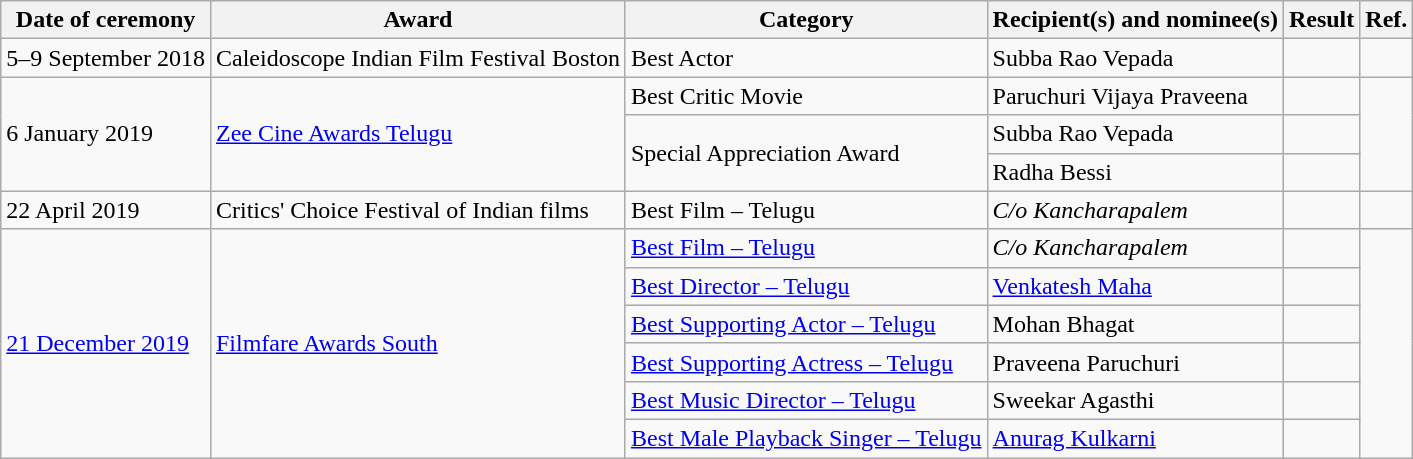<table class="wikitable sortable">
<tr>
<th>Date of ceremony</th>
<th>Award</th>
<th>Category</th>
<th>Recipient(s) and nominee(s)</th>
<th>Result</th>
<th>Ref.</th>
</tr>
<tr>
<td>5–9 September 2018</td>
<td>Caleidoscope Indian Film Festival Boston</td>
<td>Best Actor</td>
<td>Subba Rao Vepada</td>
<td></td>
<td></td>
</tr>
<tr>
<td rowspan="3">6 January 2019</td>
<td rowspan="3"><a href='#'>Zee Cine Awards Telugu</a></td>
<td>Best Critic Movie</td>
<td>Paruchuri Vijaya Praveena</td>
<td></td>
<td rowspan="3"></td>
</tr>
<tr>
<td rowspan="2">Special Appreciation Award</td>
<td>Subba Rao Vepada</td>
<td></td>
</tr>
<tr>
<td>Radha Bessi</td>
<td></td>
</tr>
<tr>
<td>22 April 2019</td>
<td>Critics' Choice Festival of Indian films</td>
<td>Best Film – Telugu</td>
<td><em>C/o Kancharapalem</em></td>
<td></td>
<td></td>
</tr>
<tr>
<td rowspan="6"><a href='#'>21 December 2019</a></td>
<td rowspan="6"><a href='#'>Filmfare Awards South</a></td>
<td><a href='#'>Best Film – Telugu</a></td>
<td><em>C/o Kancharapalem</em></td>
<td></td>
<td rowspan="6"></td>
</tr>
<tr>
<td><a href='#'>Best Director – Telugu</a></td>
<td><a href='#'>Venkatesh Maha</a></td>
<td></td>
</tr>
<tr>
<td><a href='#'>Best Supporting Actor – Telugu</a></td>
<td>Mohan Bhagat</td>
<td></td>
</tr>
<tr>
<td><a href='#'>Best Supporting Actress – Telugu</a></td>
<td>Praveena Paruchuri</td>
<td></td>
</tr>
<tr>
<td><a href='#'>Best Music Director – Telugu</a></td>
<td>Sweekar Agasthi</td>
<td></td>
</tr>
<tr>
<td><a href='#'>Best Male Playback Singer – Telugu</a></td>
<td><a href='#'>Anurag Kulkarni</a></td>
<td></td>
</tr>
</table>
